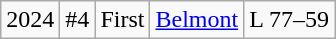<table class="wikitable" style="text-align:center">
<tr>
<td rowspan="2">2024</td>
<td>#4</td>
<td>First</td>
<td><a href='#'>Belmont</a></td>
<td>L 77–59</td>
</tr>
</table>
